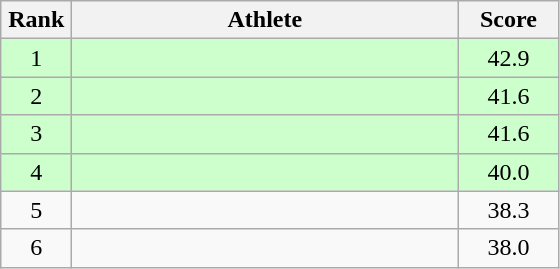<table class=wikitable style="text-align:center">
<tr>
<th width=40>Rank</th>
<th width=250>Athlete</th>
<th width=60>Score</th>
</tr>
<tr bgcolor="ccffcc">
<td>1</td>
<td align=left></td>
<td>42.9</td>
</tr>
<tr bgcolor="ccffcc">
<td>2</td>
<td align=left></td>
<td>41.6</td>
</tr>
<tr bgcolor="ccffcc">
<td>3</td>
<td align=left></td>
<td>41.6</td>
</tr>
<tr bgcolor="ccffcc">
<td>4</td>
<td align=left></td>
<td>40.0</td>
</tr>
<tr>
<td>5</td>
<td align=left></td>
<td>38.3</td>
</tr>
<tr>
<td>6</td>
<td align=left></td>
<td>38.0</td>
</tr>
</table>
